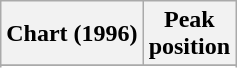<table class="wikitable sortable plainrowheaders" style="text-align:center">
<tr>
<th>Chart (1996)</th>
<th>Peak<br>position</th>
</tr>
<tr>
</tr>
<tr>
</tr>
<tr>
</tr>
<tr>
</tr>
<tr>
</tr>
<tr>
</tr>
<tr>
</tr>
<tr>
</tr>
<tr>
</tr>
</table>
